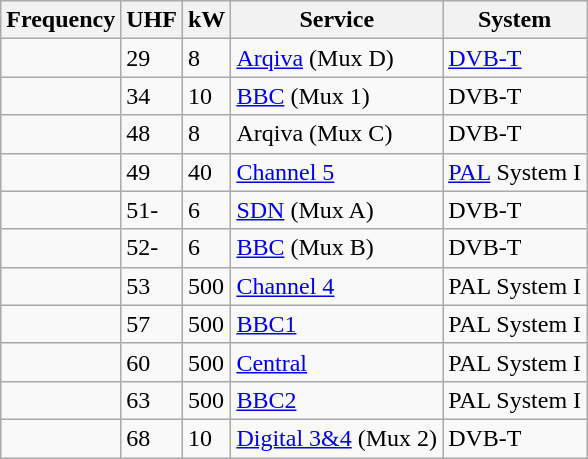<table class="wikitable sortable">
<tr>
<th>Frequency</th>
<th>UHF</th>
<th>kW</th>
<th>Service</th>
<th>System</th>
</tr>
<tr>
<td></td>
<td>29</td>
<td>8</td>
<td><a href='#'>Arqiva</a> (Mux D)</td>
<td><a href='#'>DVB-T</a></td>
</tr>
<tr>
<td></td>
<td>34</td>
<td>10</td>
<td><a href='#'>BBC</a> (Mux 1)</td>
<td>DVB-T</td>
</tr>
<tr>
<td></td>
<td>48</td>
<td>8</td>
<td>Arqiva (Mux C)</td>
<td>DVB-T</td>
</tr>
<tr>
<td></td>
<td>49</td>
<td>40</td>
<td><a href='#'>Channel 5</a></td>
<td><a href='#'>PAL</a> System I</td>
</tr>
<tr>
<td></td>
<td>51-</td>
<td>6</td>
<td><a href='#'>SDN</a> (Mux A)</td>
<td>DVB-T</td>
</tr>
<tr>
<td></td>
<td>52-</td>
<td>6</td>
<td><a href='#'>BBC</a> (Mux B)</td>
<td>DVB-T</td>
</tr>
<tr>
<td></td>
<td>53</td>
<td>500</td>
<td><a href='#'>Channel 4</a></td>
<td>PAL System I</td>
</tr>
<tr>
<td></td>
<td>57</td>
<td>500</td>
<td><a href='#'>BBC1</a></td>
<td>PAL System I</td>
</tr>
<tr>
<td></td>
<td>60</td>
<td>500</td>
<td><a href='#'>Central</a></td>
<td>PAL System I</td>
</tr>
<tr>
<td></td>
<td>63</td>
<td>500</td>
<td><a href='#'>BBC2</a></td>
<td>PAL System I</td>
</tr>
<tr>
<td></td>
<td>68</td>
<td>10</td>
<td><a href='#'>Digital 3&4</a> (Mux 2)</td>
<td>DVB-T</td>
</tr>
</table>
